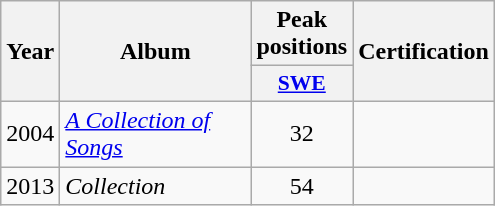<table class="wikitable">
<tr>
<th align="center" rowspan="2" width="10">Year</th>
<th align="center" rowspan="2" width="120">Album</th>
<th align="center" colspan="1" width="20">Peak positions</th>
<th align="center" rowspan="2" width="70">Certification</th>
</tr>
<tr>
<th scope="col" style="width:3em;font-size:90%;"><a href='#'>SWE</a><br></th>
</tr>
<tr>
<td style="text-align:center;">2004</td>
<td><em><a href='#'>A Collection of Songs</a></em></td>
<td style="text-align:center;">32</td>
<td style="text-align:center;"></td>
</tr>
<tr>
<td style="text-align:center;">2013</td>
<td><em>Collection</em></td>
<td style="text-align:center;">54</td>
<td style="text-align:center;"></td>
</tr>
</table>
